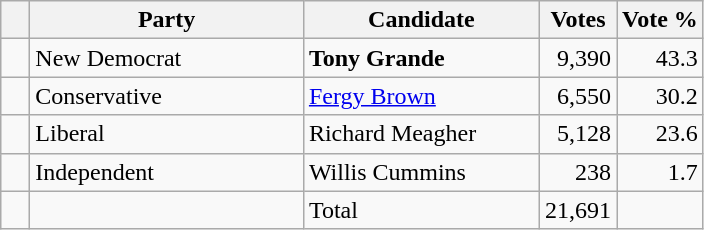<table class="wikitable">
<tr>
<th></th>
<th scope="col" width="175">Party</th>
<th scope="col" width="150">Candidate</th>
<th>Votes</th>
<th>Vote %</th>
</tr>
<tr>
<td>   </td>
<td>New Democrat</td>
<td><strong>Tony Grande</strong></td>
<td align=right>9,390</td>
<td align=right>43.3</td>
</tr>
<tr |>
<td>   </td>
<td>Conservative</td>
<td><a href='#'>Fergy Brown</a></td>
<td align=right>6,550</td>
<td align=right>30.2</td>
</tr>
<tr |>
<td>   </td>
<td>Liberal</td>
<td>Richard Meagher</td>
<td align=right>5,128</td>
<td align=right>23.6</td>
</tr>
<tr |>
<td>   </td>
<td>Independent</td>
<td>Willis Cummins</td>
<td align=right>238</td>
<td align=right>1.7<br>
</td>
</tr>
<tr |>
<td></td>
<td></td>
<td>Total</td>
<td align=right>21,691</td>
<td></td>
</tr>
</table>
